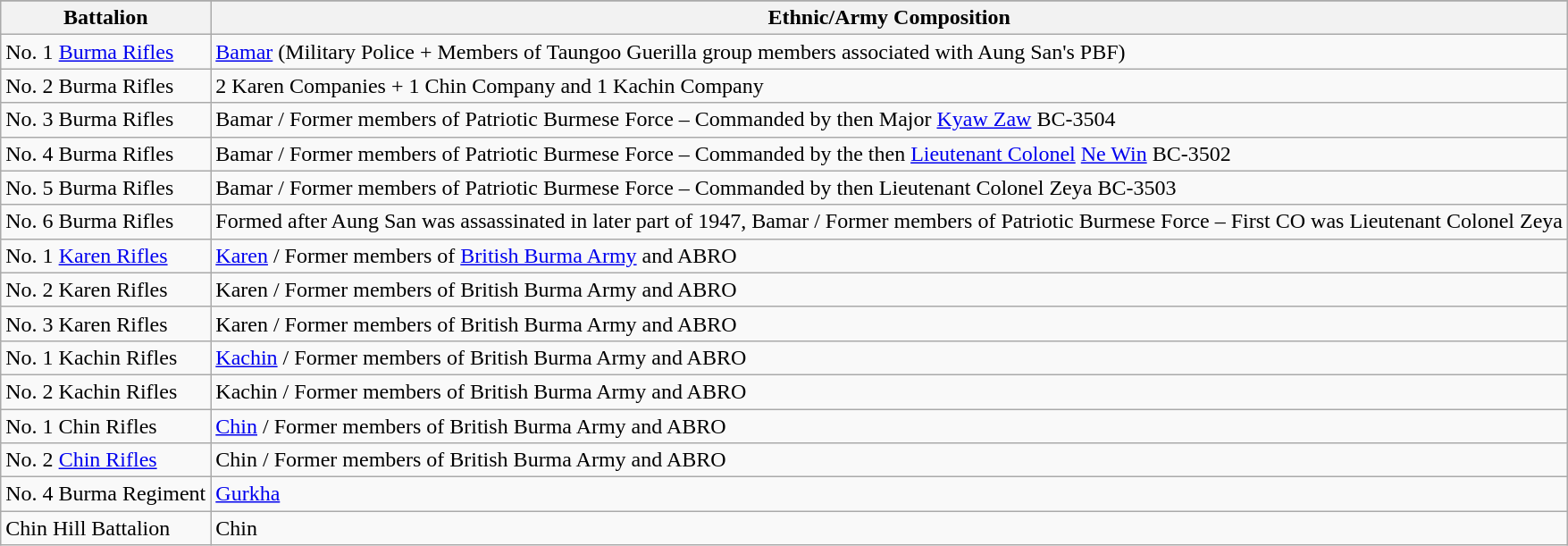<table class="wikitable">
<tr>
</tr>
<tr>
<th style="text-align: center">Battalion</th>
<th ! style="text-align: center">Ethnic/Army Composition</th>
</tr>
<tr>
<td>No. 1 <a href='#'>Burma Rifles</a></td>
<td><a href='#'>Bamar</a> (Military Police + Members of Taungoo Guerilla group members associated with Aung San's PBF)</td>
</tr>
<tr>
<td>No. 2 Burma Rifles</td>
<td>2 Karen Companies + 1 Chin Company and 1 Kachin Company</td>
</tr>
<tr>
<td>No. 3 Burma Rifles</td>
<td>Bamar / Former members of Patriotic Burmese Force – Commanded by then Major <a href='#'>Kyaw Zaw</a> BC-3504</td>
</tr>
<tr>
<td>No. 4 Burma Rifles</td>
<td>Bamar / Former members of Patriotic Burmese Force – Commanded by the then <a href='#'>Lieutenant Colonel</a> <a href='#'>Ne Win</a> BC-3502</td>
</tr>
<tr>
<td>No. 5 Burma Rifles</td>
<td>Bamar / Former members of Patriotic Burmese Force – Commanded by then Lieutenant Colonel Zeya BC-3503</td>
</tr>
<tr>
<td>No. 6 Burma Rifles</td>
<td>Formed after Aung San was assassinated in later part of 1947, Bamar / Former members of Patriotic Burmese Force – First CO was Lieutenant Colonel Zeya</td>
</tr>
<tr>
<td>No. 1 <a href='#'>Karen Rifles</a></td>
<td><a href='#'>Karen</a> / Former members of <a href='#'>British Burma Army</a> and ABRO</td>
</tr>
<tr>
<td>No. 2 Karen Rifles</td>
<td>Karen / Former members of British Burma Army and ABRO</td>
</tr>
<tr>
<td>No. 3 Karen Rifles</td>
<td>Karen / Former members of British Burma Army and ABRO</td>
</tr>
<tr>
<td>No. 1 Kachin Rifles</td>
<td><a href='#'>Kachin</a> / Former members of British Burma Army and ABRO</td>
</tr>
<tr>
<td>No. 2 Kachin Rifles</td>
<td>Kachin / Former members of British Burma Army and ABRO</td>
</tr>
<tr>
<td>No. 1 Chin Rifles</td>
<td><a href='#'>Chin</a> / Former members of British Burma Army and ABRO</td>
</tr>
<tr>
<td>No. 2 <a href='#'>Chin Rifles</a></td>
<td>Chin / Former members of British Burma Army and ABRO</td>
</tr>
<tr>
<td>No. 4 Burma Regiment</td>
<td><a href='#'>Gurkha</a></td>
</tr>
<tr>
<td>Chin Hill Battalion</td>
<td>Chin</td>
</tr>
</table>
